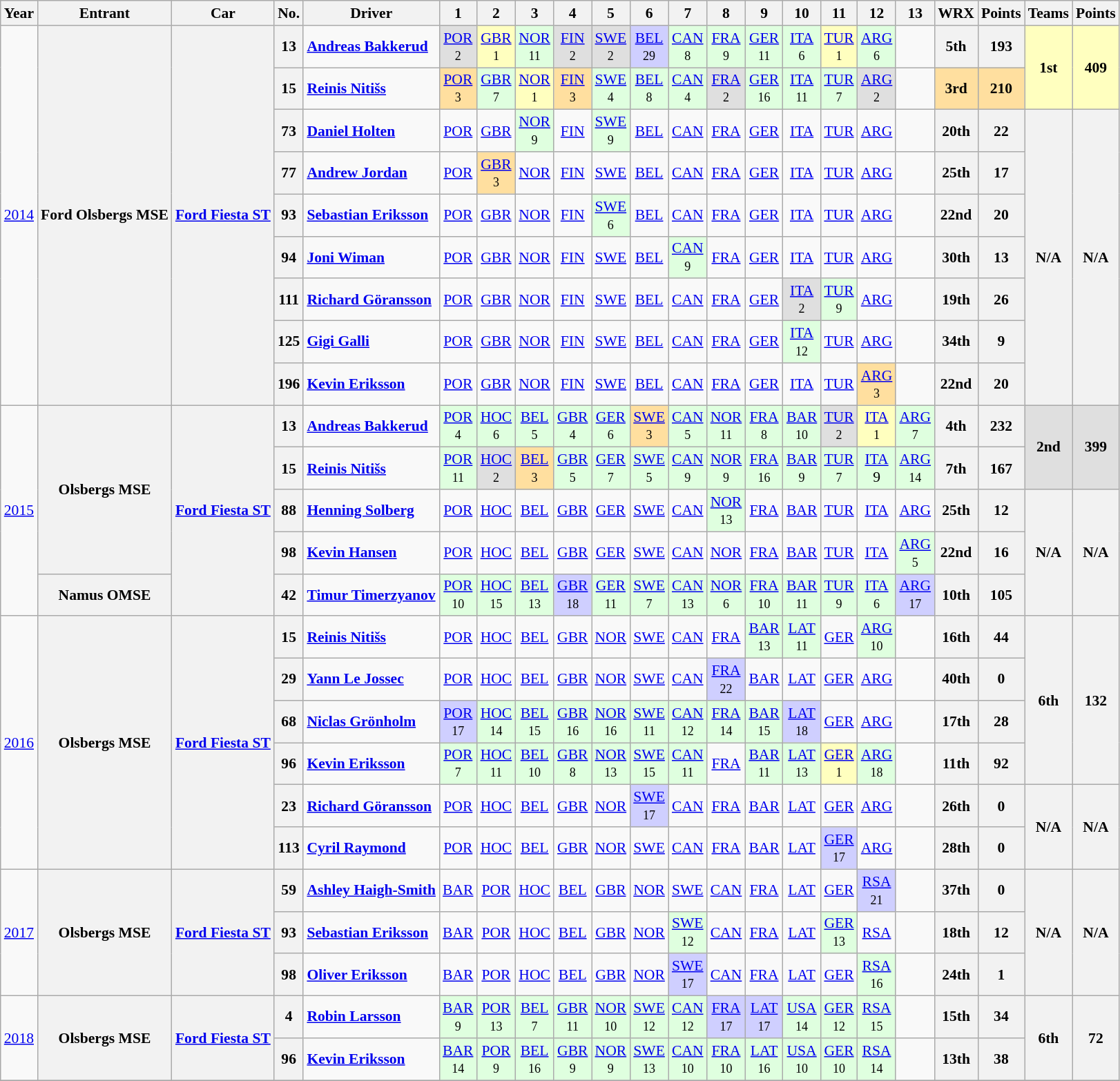<table class="wikitable" border="1" style="text-align:center; font-size:90%;">
<tr valign="top">
<th>Year</th>
<th>Entrant</th>
<th>Car</th>
<th>No.</th>
<th>Driver</th>
<th>1</th>
<th>2</th>
<th>3</th>
<th>4</th>
<th>5</th>
<th>6</th>
<th>7</th>
<th>8</th>
<th>9</th>
<th>10</th>
<th>11</th>
<th>12</th>
<th>13</th>
<th>WRX</th>
<th>Points</th>
<th>Teams</th>
<th>Points</th>
</tr>
<tr>
<td rowspan=9><a href='#'>2014</a></td>
<th rowspan=9 align="left">Ford Olsbergs MSE</th>
<th rowspan=9 align="left"><a href='#'>Ford Fiesta ST</a></th>
<th>13</th>
<td align="left"> <strong><a href='#'>Andreas Bakkerud</a></strong></td>
<td style="background:#DFDFDF;"><a href='#'>POR</a><br><small>2 </small></td>
<td style="background:#FFFFBF;"><a href='#'>GBR</a><br><small>1</small></td>
<td style="background:#DFFFDF;"><a href='#'>NOR</a><br><small>11</small></td>
<td style="background:#DFDFDF;"><a href='#'>FIN</a><br><small>2</small></td>
<td style="background:#DFDFDF;"><a href='#'>SWE</a><br><small>2</small></td>
<td style="background:#CFCFFF;"><a href='#'>BEL</a><br><small>29</small></td>
<td style="background:#DFFFDF;"><a href='#'>CAN</a><br><small>8</small></td>
<td style="background:#DFFFDF;"><a href='#'>FRA</a><br><small>9</small></td>
<td style="background:#DFFFDF;"><a href='#'>GER</a><br><small>11</small></td>
<td style="background:#DFFFDF;"><a href='#'>ITA</a><br><small>6</small></td>
<td style="background:#FFFFBF;"><a href='#'>TUR</a><br><small>1</small></td>
<td style="background:#DFFFDF;"><a href='#'>ARG</a><br><small>6 </small></td>
<td></td>
<th>5th</th>
<th>193</th>
<th rowspan=2 style="background:#FFFFBF;">1st</th>
<th rowspan=2 style="background:#FFFFBF;">409</th>
</tr>
<tr>
<th>15</th>
<td align="left"> <strong><a href='#'>Reinis Nitišs</a></strong></td>
<td style="background:#FFDF9F;"><a href='#'>POR</a><br><small>3</small></td>
<td style="background:#DFFFDF;"><a href='#'>GBR</a><br><small>7</small></td>
<td style="background:#FFFFBF;"><a href='#'>NOR</a><br><small>1</small></td>
<td style="background:#FFDF9F;"><a href='#'>FIN</a><br><small>3</small></td>
<td style="background:#DFFFDF;"><a href='#'>SWE</a><br><small>4</small></td>
<td style="background:#DFFFDF;"><a href='#'>BEL</a><br><small>8</small></td>
<td style="background:#DFFFDF;"><a href='#'>CAN</a><br><small>4</small></td>
<td style="background:#DFDFDF;"><a href='#'>FRA</a><br><small>2</small></td>
<td style="background:#DFFFDF;"><a href='#'>GER</a><br><small>16</small></td>
<td style="background:#DFFFDF;"><a href='#'>ITA</a><br><small>11</small></td>
<td style="background:#DFFFDF;"><a href='#'>TUR</a><br><small>7</small></td>
<td style="background:#DFDFDF;"><a href='#'>ARG</a><br><small>2</small></td>
<td></td>
<th style="background:#FFDF9F;">3rd</th>
<th style="background:#FFDF9F;">210</th>
</tr>
<tr>
<th>73</th>
<td align="left"> <strong><a href='#'>Daniel Holten</a></strong></td>
<td><a href='#'>POR</a></td>
<td><a href='#'>GBR</a></td>
<td style="background:#DFFFDF;"><a href='#'>NOR</a><br><small>9</small></td>
<td><a href='#'>FIN</a></td>
<td style="background:#DFFFDF;"><a href='#'>SWE</a><br><small>9</small></td>
<td><a href='#'>BEL</a></td>
<td><a href='#'>CAN</a></td>
<td><a href='#'>FRA</a></td>
<td><a href='#'>GER</a></td>
<td><a href='#'>ITA</a></td>
<td><a href='#'>TUR</a></td>
<td><a href='#'>ARG</a></td>
<td></td>
<th>20th</th>
<th>22</th>
<th rowspan=7>N/A</th>
<th rowspan=7>N/A</th>
</tr>
<tr>
<th>77</th>
<td align="left"> <strong><a href='#'>Andrew Jordan</a></strong></td>
<td><a href='#'>POR</a></td>
<td style="background:#FFDF9F;"><a href='#'>GBR</a><br><small>3</small></td>
<td><a href='#'>NOR</a></td>
<td><a href='#'>FIN</a></td>
<td><a href='#'>SWE</a></td>
<td><a href='#'>BEL</a></td>
<td><a href='#'>CAN</a></td>
<td><a href='#'>FRA</a></td>
<td><a href='#'>GER</a></td>
<td><a href='#'>ITA</a></td>
<td><a href='#'>TUR</a></td>
<td><a href='#'>ARG</a></td>
<td></td>
<th>25th</th>
<th>17</th>
</tr>
<tr>
<th>93</th>
<td align="left"> <strong><a href='#'>Sebastian Eriksson</a></strong></td>
<td><a href='#'>POR</a></td>
<td><a href='#'>GBR</a></td>
<td><a href='#'>NOR</a></td>
<td><a href='#'>FIN</a></td>
<td style="background:#DFFFDF;"><a href='#'>SWE</a><br><small>6</small></td>
<td><a href='#'>BEL</a></td>
<td><a href='#'>CAN</a></td>
<td><a href='#'>FRA</a></td>
<td><a href='#'>GER</a></td>
<td><a href='#'>ITA</a></td>
<td><a href='#'>TUR</a></td>
<td><a href='#'>ARG</a></td>
<td></td>
<th>22nd</th>
<th>20</th>
</tr>
<tr>
<th>94</th>
<td align="left"> <strong><a href='#'>Joni Wiman</a></strong></td>
<td><a href='#'>POR</a></td>
<td><a href='#'>GBR</a></td>
<td><a href='#'>NOR</a></td>
<td><a href='#'>FIN</a></td>
<td><a href='#'>SWE</a></td>
<td><a href='#'>BEL</a></td>
<td style="background:#DFFFDF;"><a href='#'>CAN</a><br><small>9</small></td>
<td><a href='#'>FRA</a></td>
<td><a href='#'>GER</a></td>
<td><a href='#'>ITA</a></td>
<td><a href='#'>TUR</a></td>
<td><a href='#'>ARG</a></td>
<td></td>
<th>30th</th>
<th>13</th>
</tr>
<tr>
<th>111</th>
<td align="left"> <strong><a href='#'>Richard Göransson</a></strong></td>
<td><a href='#'>POR</a></td>
<td><a href='#'>GBR</a></td>
<td><a href='#'>NOR</a></td>
<td><a href='#'>FIN</a></td>
<td><a href='#'>SWE</a></td>
<td><a href='#'>BEL</a></td>
<td><a href='#'>CAN</a></td>
<td><a href='#'>FRA</a></td>
<td><a href='#'>GER</a></td>
<td style="background:#DFDFDF;"><a href='#'>ITA</a><br><small>2</small></td>
<td style="background:#DFFFDF;"><a href='#'>TUR</a><br><small>9</small></td>
<td><a href='#'>ARG</a></td>
<td></td>
<th>19th</th>
<th>26</th>
</tr>
<tr>
<th>125</th>
<td align="left"> <strong><a href='#'>Gigi Galli</a></strong></td>
<td><a href='#'>POR</a></td>
<td><a href='#'>GBR</a></td>
<td><a href='#'>NOR</a></td>
<td><a href='#'>FIN</a></td>
<td><a href='#'>SWE</a></td>
<td><a href='#'>BEL</a></td>
<td><a href='#'>CAN</a></td>
<td><a href='#'>FRA</a></td>
<td><a href='#'>GER</a></td>
<td style="background:#DFFFDF;"><a href='#'>ITA</a><br><small>12</small></td>
<td><a href='#'>TUR</a></td>
<td><a href='#'>ARG</a></td>
<td></td>
<th>34th</th>
<th>9</th>
</tr>
<tr>
<th>196</th>
<td align="left"> <strong><a href='#'>Kevin Eriksson</a></strong></td>
<td><a href='#'>POR</a></td>
<td><a href='#'>GBR</a></td>
<td><a href='#'>NOR</a></td>
<td><a href='#'>FIN</a></td>
<td><a href='#'>SWE</a></td>
<td><a href='#'>BEL</a></td>
<td><a href='#'>CAN</a></td>
<td><a href='#'>FRA</a></td>
<td><a href='#'>GER</a></td>
<td><a href='#'>ITA</a></td>
<td><a href='#'>TUR</a></td>
<td style="background:#FFDF9F;"><a href='#'>ARG</a><br><small>3</small></td>
<td></td>
<th>22nd</th>
<th>20</th>
</tr>
<tr>
<td rowspan=5><a href='#'>2015</a></td>
<th rowspan=4 align="left">Olsbergs MSE</th>
<th rowspan=5 align="left"><a href='#'>Ford Fiesta ST</a></th>
<th>13</th>
<td align="left"> <strong><a href='#'>Andreas Bakkerud</a></strong></td>
<td style="background:#DFFFDF;"><a href='#'>POR</a><br><small>4</small></td>
<td style="background:#DFFFDF;"><a href='#'>HOC</a><br><small>6</small></td>
<td style="background:#DFFFDF;"><a href='#'>BEL</a><br><small>5</small></td>
<td style="background:#DFFFDF;"><a href='#'>GBR</a><br><small>4</small></td>
<td style="background:#DFFFDF;"><a href='#'>GER</a><br><small>6</small></td>
<td style="background:#FFDF9F;"><a href='#'>SWE</a><br><small>3</small></td>
<td style="background:#DFFFDF;"><a href='#'>CAN</a><br><small>5</small></td>
<td style="background:#DFFFDF;"><a href='#'>NOR</a><br><small>11</small></td>
<td style="background:#DFFFDF;"><a href='#'>FRA</a><br><small>8</small></td>
<td style="background:#DFFFDF;"><a href='#'>BAR</a><br><small>10</small></td>
<td style="background:#DFDFDF;"><a href='#'>TUR</a><br><small>2</small></td>
<td style="background:#FFFFBF;"><a href='#'>ITA</a><br><small>1</small></td>
<td style="background:#DFFFDF;"><a href='#'>ARG</a><br><small>7</small></td>
<th>4th</th>
<th>232</th>
<th rowspan=2 style="background:#DFDFDF;">2nd</th>
<th rowspan=2 style="background:#DFDFDF;">399</th>
</tr>
<tr>
<th>15</th>
<td align="left"> <strong><a href='#'>Reinis Nitišs</a></strong></td>
<td style="background:#DFFFDF;"><a href='#'>POR</a><br><small>11</small></td>
<td style="background:#DFDFDF;"><a href='#'>HOC</a><br><small>2</small></td>
<td style="background:#FFDF9F;"><a href='#'>BEL</a><br><small>3</small></td>
<td style="background:#DFFFDF;"><a href='#'>GBR</a><br><small>5</small></td>
<td style="background:#DFFFDF;"><a href='#'>GER</a><br><small>7</small></td>
<td style="background:#DFFFDF;"><a href='#'>SWE</a><br><small>5</small></td>
<td style="background:#DFFFDF;"><a href='#'>CAN</a><br><small>9</small></td>
<td style="background:#DFFFDF;"><a href='#'>NOR</a><br><small>9</small></td>
<td style="background:#DFFFDF;"><a href='#'>FRA</a><br><small>16</small></td>
<td style="background:#DFFFDF;"><a href='#'>BAR</a><br><small>9</small></td>
<td style="background:#DFFFDF;"><a href='#'>TUR</a><br><small>7</small></td>
<td style="background:#DFFFDF;"><a href='#'>ITA</a><br>9<small></small></td>
<td style="background:#DFFFDF;"><a href='#'>ARG</a><br><small>14</small></td>
<th>7th</th>
<th>167</th>
</tr>
<tr>
<th>88</th>
<td align="left"> <strong><a href='#'>Henning Solberg</a></strong></td>
<td><a href='#'>POR</a><br><small></small></td>
<td><a href='#'>HOC</a><br><small></small></td>
<td><a href='#'>BEL</a><br><small></small></td>
<td><a href='#'>GBR</a><br><small></small></td>
<td><a href='#'>GER</a><br><small></small></td>
<td><a href='#'>SWE</a><br><small></small></td>
<td><a href='#'>CAN</a><br><small></small></td>
<td style="background:#DFFFDF;"><a href='#'>NOR</a><br><small>13</small></td>
<td><a href='#'>FRA</a><br><small></small></td>
<td><a href='#'>BAR</a><br><small></small></td>
<td><a href='#'>TUR</a><br><small></small></td>
<td><a href='#'>ITA</a><br><small></small></td>
<td><a href='#'>ARG</a><br><small></small></td>
<th>25th</th>
<th>12</th>
<th rowspan=3>N/A</th>
<th rowspan=3>N/A</th>
</tr>
<tr>
<th>98</th>
<td align="left"> <strong><a href='#'>Kevin Hansen</a></strong></td>
<td><a href='#'>POR</a><br><small></small></td>
<td><a href='#'>HOC</a><br><small></small></td>
<td><a href='#'>BEL</a><br><small></small></td>
<td><a href='#'>GBR</a><br><small></small></td>
<td><a href='#'>GER</a><br><small></small></td>
<td><a href='#'>SWE</a><br><small></small></td>
<td><a href='#'>CAN</a><br><small></small></td>
<td><a href='#'>NOR</a><br><small></small></td>
<td><a href='#'>FRA</a><br><small></small></td>
<td><a href='#'>BAR</a><br><small></small></td>
<td><a href='#'>TUR</a><br><small></small></td>
<td><a href='#'>ITA</a><br><small></small></td>
<td style="background:#DFFFDF;"><a href='#'>ARG</a><br><small>5</small></td>
<th>22nd</th>
<th>16</th>
</tr>
<tr>
<th align="left">Namus OMSE</th>
<th>42</th>
<td align="left"> <strong><a href='#'>Timur Timerzyanov</a></strong></td>
<td style="background:#DFFFDF;"><a href='#'>POR</a><br><small>10</small></td>
<td style="background:#DFFFDF;"><a href='#'>HOC</a><br><small>15</small></td>
<td style="background:#DFFFDF;"><a href='#'>BEL</a><br><small>13</small></td>
<td style="background:#CFCFFF;"><a href='#'>GBR</a><br><small>18</small></td>
<td style="background:#DFFFDF;"><a href='#'>GER</a><br><small>11</small></td>
<td style="background:#DFFFDF;"><a href='#'>SWE</a><br><small>7</small></td>
<td style="background:#DFFFDF;"><a href='#'>CAN</a><br><small>13</small></td>
<td style="background:#DFFFDF;"><a href='#'>NOR</a><br><small>6</small></td>
<td style="background:#DFFFDF;"><a href='#'>FRA</a><br><small>10</small></td>
<td style="background:#DFFFDF;"><a href='#'>BAR</a><br><small>11</small></td>
<td style="background:#DFFFDF;"><a href='#'>TUR</a><br><small>9</small></td>
<td style="background:#DFFFDF;"><a href='#'>ITA</a><br><small>6</small></td>
<td style="background:#CFCFFF;"><a href='#'>ARG</a><br><small>17</small></td>
<th>10th</th>
<th>105</th>
</tr>
<tr>
<td rowspan=6><a href='#'>2016</a></td>
<th rowspan=6 align="left">Olsbergs MSE</th>
<th rowspan=6 align="left"><a href='#'>Ford Fiesta ST</a></th>
<th>15</th>
<td align="left"> <strong><a href='#'>Reinis Nitišs</a></strong></td>
<td><a href='#'>POR</a><br><small></small></td>
<td><a href='#'>HOC</a><br><small></small></td>
<td><a href='#'>BEL</a><br><small></small></td>
<td><a href='#'>GBR</a><br><small></small></td>
<td><a href='#'>NOR</a><br><small></small></td>
<td><a href='#'>SWE</a><br><small></small></td>
<td><a href='#'>CAN</a><br><small></small></td>
<td><a href='#'>FRA</a></td>
<td style="background:#DFFFDF;"><a href='#'>BAR</a><br><small>13</small></td>
<td style="background:#DFFFDF;"><a href='#'>LAT</a><br><small>11</small></td>
<td><a href='#'>GER</a><br><small></small></td>
<td style="background:#DFFFDF;"><a href='#'>ARG</a><br><small>10</small></td>
<td></td>
<th>16th</th>
<th>44</th>
<th rowspan=4>6th</th>
<th rowspan=4>132</th>
</tr>
<tr>
<th>29</th>
<td align="left"> <strong><a href='#'>Yann Le Jossec</a></strong></td>
<td><a href='#'>POR</a><br><small></small></td>
<td><a href='#'>HOC</a><br><small></small></td>
<td><a href='#'>BEL</a><br><small></small></td>
<td><a href='#'>GBR</a><br><small></small></td>
<td><a href='#'>NOR</a><br><small></small></td>
<td><a href='#'>SWE</a><br><small></small></td>
<td><a href='#'>CAN</a><br><small></small></td>
<td style="background:#CFCFFF;"><a href='#'>FRA</a><br><small>22</small></td>
<td><a href='#'>BAR</a><br><small></small></td>
<td><a href='#'>LAT</a><br><small></small></td>
<td><a href='#'>GER</a><br><small></small></td>
<td><a href='#'>ARG</a><br><small></small></td>
<td></td>
<th>40th</th>
<th>0</th>
</tr>
<tr>
<th>68</th>
<td align="left"> <strong><a href='#'>Niclas Grönholm</a></strong></td>
<td style="background:#CFCFFF;"><a href='#'>POR</a><br><small>17</small></td>
<td style="background:#DFFFDF;"><a href='#'>HOC</a><br><small>14</small></td>
<td style="background:#DFFFDF;"><a href='#'>BEL</a><br><small>15</small></td>
<td style="background:#DFFFDF;"><a href='#'>GBR</a><br><small>16</small></td>
<td style="background:#DFFFDF;"><a href='#'>NOR</a><br><small>16</small></td>
<td style="background:#DFFFDF;"><a href='#'>SWE</a><br><small>11</small></td>
<td style="background:#DFFFDF;"><a href='#'>CAN</a><br><small>12</small></td>
<td style="background:#DFFFDF;"><a href='#'>FRA</a><br><small>14</small></td>
<td style="background:#DFFFDF;"><a href='#'>BAR</a><br><small>15</small></td>
<td style="background:#CFCFFF;"><a href='#'>LAT</a><br><small>18</small></td>
<td><a href='#'>GER</a><br><small></small></td>
<td><a href='#'>ARG</a><br><small></small></td>
<td></td>
<th>17th</th>
<th>28</th>
</tr>
<tr>
<th>96</th>
<td align="left"> <strong><a href='#'>Kevin Eriksson</a></strong></td>
<td style="background:#DFFFDF;"><a href='#'>POR</a><br><small>7</small></td>
<td style="background:#DFFFDF;"><a href='#'>HOC</a><br><small>11</small></td>
<td style="background:#DFFFDF;"><a href='#'>BEL</a><br><small>10</small></td>
<td style="background:#DFFFDF;"><a href='#'>GBR</a><br><small>8</small></td>
<td style="background:#DFFFDF;"><a href='#'>NOR</a><br><small>13</small></td>
<td style="background:#DFFFDF;"><a href='#'>SWE</a><br><small>15</small></td>
<td style="background:#DFFFDF;"><a href='#'>CAN</a><br><small>11</small></td>
<td><a href='#'>FRA</a><br><small></small></td>
<td style="background:#DFFFDF;"><a href='#'>BAR</a><br><small>11</small></td>
<td style="background:#DFFFDF;"><a href='#'>LAT</a><br><small>13</small></td>
<td style="background:#FFFFBF;"><a href='#'>GER</a><br><small>1</small></td>
<td style="background:#DFFFDF;"><a href='#'>ARG</a><br><small>18</small></td>
<td></td>
<th>11th</th>
<th>92</th>
</tr>
<tr>
<th>23</th>
<td align="left"> <strong><a href='#'>Richard Göransson</a></strong></td>
<td><a href='#'>POR</a><br><small></small></td>
<td><a href='#'>HOC</a><br><small></small></td>
<td><a href='#'>BEL</a><br><small></small></td>
<td><a href='#'>GBR</a><br><small></small></td>
<td><a href='#'>NOR</a><br><small></small></td>
<td style="background:#CFCFFF;"><a href='#'>SWE</a><br><small>17</small></td>
<td><a href='#'>CAN</a><br><small></small></td>
<td><a href='#'>FRA</a><br><small></small></td>
<td><a href='#'>BAR</a><br><small></small></td>
<td><a href='#'>LAT</a><br><small></small></td>
<td><a href='#'>GER</a><br><small></small></td>
<td><a href='#'>ARG</a><br><small></small></td>
<td></td>
<th>26th</th>
<th>0</th>
<th rowspan=2>N/A</th>
<th rowspan=2>N/A</th>
</tr>
<tr>
<th>113</th>
<td align="left"> <strong><a href='#'>Cyril Raymond</a></strong></td>
<td><a href='#'>POR</a><br><small></small></td>
<td><a href='#'>HOC</a><br><small></small></td>
<td><a href='#'>BEL</a><br><small></small></td>
<td><a href='#'>GBR</a><br><small></small></td>
<td><a href='#'>NOR</a><br><small></small></td>
<td><a href='#'>SWE</a><br><small></small></td>
<td><a href='#'>CAN</a><br><small></small></td>
<td><a href='#'>FRA</a><br><small></small></td>
<td><a href='#'>BAR</a><br><small></small></td>
<td><a href='#'>LAT</a><br><small></small></td>
<td style="background:#CFCFFF;"><a href='#'>GER</a><br><small>17</small></td>
<td><a href='#'>ARG</a><br><small></small></td>
<td></td>
<th>28th</th>
<th>0</th>
</tr>
<tr>
<td rowspan=3><a href='#'>2017</a></td>
<th rowspan=3>Olsbergs MSE</th>
<th rowspan=3><a href='#'>Ford Fiesta ST</a></th>
<th>59</th>
<td align="left"> <strong><a href='#'>Ashley Haigh-Smith</a></strong></td>
<td><a href='#'>BAR</a></td>
<td><a href='#'>POR</a></td>
<td><a href='#'>HOC</a></td>
<td><a href='#'>BEL</a></td>
<td><a href='#'>GBR</a></td>
<td><a href='#'>NOR</a></td>
<td><a href='#'>SWE</a><br><small></small></td>
<td><a href='#'>CAN</a><br><small></small></td>
<td><a href='#'>FRA</a><br><small></small></td>
<td><a href='#'>LAT</a><br><small></small></td>
<td><a href='#'>GER</a><br><small></small></td>
<td style="background:#CFCFFF;"><a href='#'>RSA</a><br><small>21</small></td>
<td></td>
<th>37th</th>
<th>0</th>
<th rowspan=3>N/A</th>
<th rowspan=3>N/A</th>
</tr>
<tr>
<th>93</th>
<td align="left"> <strong><a href='#'>Sebastian Eriksson</a></strong></td>
<td><a href='#'>BAR</a></td>
<td><a href='#'>POR</a></td>
<td><a href='#'>HOC</a></td>
<td><a href='#'>BEL</a></td>
<td><a href='#'>GBR</a></td>
<td><a href='#'>NOR</a></td>
<td style="background:#DFFFDF;"><a href='#'>SWE</a><br><small>12</small></td>
<td><a href='#'>CAN</a><br><small></small></td>
<td><a href='#'>FRA</a><br><small></small></td>
<td><a href='#'>LAT</a><br><small></small></td>
<td style="background:#DFFFDF;"><a href='#'>GER</a><br><small>13</small></td>
<td><a href='#'>RSA</a><br><small></small></td>
<td></td>
<th>18th</th>
<th>12</th>
</tr>
<tr>
<th>98</th>
<td align="left"> <strong><a href='#'>Oliver Eriksson</a></strong></td>
<td><a href='#'>BAR</a></td>
<td><a href='#'>POR</a></td>
<td><a href='#'>HOC</a></td>
<td><a href='#'>BEL</a></td>
<td><a href='#'>GBR</a></td>
<td><a href='#'>NOR</a></td>
<td style="background:#CFCFFF;"><a href='#'>SWE</a><br><small>17</small></td>
<td><a href='#'>CAN</a><br><small></small></td>
<td><a href='#'>FRA</a><br><small></small></td>
<td><a href='#'>LAT</a><br><small></small></td>
<td><a href='#'>GER</a><br><small></small></td>
<td style="background:#DFFFDF;"><a href='#'>RSA</a><br><small>16</small></td>
<td></td>
<th>24th</th>
<th>1</th>
</tr>
<tr>
<td rowspan=2><a href='#'>2018</a></td>
<th rowspan=2>Olsbergs MSE</th>
<th rowspan=2><a href='#'>Ford Fiesta ST</a></th>
<th>4</th>
<td align="left"> <strong><a href='#'>Robin Larsson</a></strong></td>
<td style="background:#DFFFDF;"><a href='#'>BAR</a><br><small>9</small></td>
<td style="background:#DFFFDF;"><a href='#'>POR</a><br><small>13</small></td>
<td style="background:#DFFFDF;"><a href='#'>BEL</a><br><small>7</small></td>
<td style="background:#DFFFDF;"><a href='#'>GBR</a><br><small>11</small></td>
<td style="background:#DFFFDF;"><a href='#'>NOR</a><br><small>10</small></td>
<td style="background:#DFFFDF;"><a href='#'>SWE</a><br><small>12</small></td>
<td style="background:#DFFFDF;"><a href='#'>CAN</a><br><small>12</small></td>
<td style="background:#CFCFFF;"><a href='#'>FRA</a><br><small>17</small></td>
<td style="background:#CFCFFF;"><a href='#'>LAT</a><br><small>17</small></td>
<td style="background:#DFFFDF;"><a href='#'>USA</a><br><small>14</small></td>
<td style="background:#DFFFDF;"><a href='#'>GER</a><br><small>12</small></td>
<td style="background:#DFFFDF;"><a href='#'>RSA</a><br><small>15</small></td>
<td></td>
<th>15th</th>
<th>34</th>
<th rowspan=2>6th</th>
<th rowspan=2>72</th>
</tr>
<tr>
<th>96</th>
<td align="left"> <strong><a href='#'>Kevin Eriksson</a></strong></td>
<td style="background:#DFFFDF;"><a href='#'>BAR</a><br><small>14</small></td>
<td style="background:#DFFFDF;"><a href='#'>POR</a><br><small>9</small></td>
<td style="background:#DFFFDF;"><a href='#'>BEL</a><br><small>16</small></td>
<td style="background:#DFFFDF;"><a href='#'>GBR</a><br><small>9</small></td>
<td style="background:#DFFFDF;"><a href='#'>NOR</a><br><small>9</small></td>
<td style="background:#DFFFDF;"><a href='#'>SWE</a><br><small>13</small></td>
<td style="background:#DFFFDF;"><a href='#'>CAN</a><br><small>10</small></td>
<td style="background:#DFFFDF;"><a href='#'>FRA</a><br><small>10</small></td>
<td style="background:#DFFFDF;"><a href='#'>LAT</a><br><small>16</small></td>
<td style="background:#DFFFDF;"><a href='#'>USA</a><br><small>10</small></td>
<td style="background:#DFFFDF;"><a href='#'>GER</a><br><small>10</small></td>
<td style="background:#DFFFDF;"><a href='#'>RSA</a><br><small>14</small></td>
<td></td>
<th>13th</th>
<th>38</th>
</tr>
<tr>
</tr>
</table>
